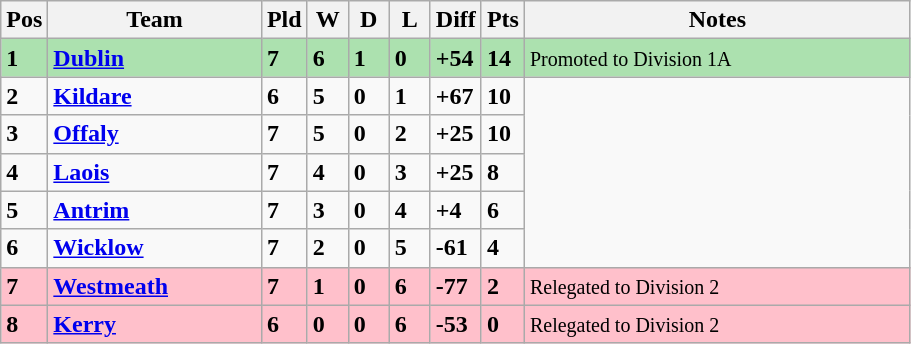<table class="wikitable" style="text-align: centre;">
<tr>
<th width=20>Pos</th>
<th width=135>Team</th>
<th width=20>Pld</th>
<th width=20>W</th>
<th width=20>D</th>
<th width=20>L</th>
<th width=20>Diff</th>
<th width=20>Pts</th>
<th width=250>Notes</th>
</tr>
<tr style="background:#ACE1AF;">
<td><strong>1</strong></td>
<td align=left><strong> <a href='#'>Dublin</a> </strong></td>
<td><strong>7</strong></td>
<td><strong>6</strong></td>
<td><strong>1</strong></td>
<td><strong>0</strong></td>
<td><strong>+54</strong></td>
<td><strong>14</strong></td>
<td><small> Promoted to Division 1A</small></td>
</tr>
<tr style>
<td><strong>2</strong></td>
<td align=left><strong> <a href='#'>Kildare</a> </strong></td>
<td><strong>6</strong></td>
<td><strong>5</strong></td>
<td><strong>0</strong></td>
<td><strong>1</strong></td>
<td><strong>+67</strong></td>
<td><strong>10</strong></td>
</tr>
<tr style>
<td><strong>3</strong></td>
<td align=left><strong> <a href='#'>Offaly</a> </strong></td>
<td><strong>7</strong></td>
<td><strong>5</strong></td>
<td><strong>0</strong></td>
<td><strong>2</strong></td>
<td><strong>+25</strong></td>
<td><strong>10</strong></td>
</tr>
<tr style>
<td><strong>4</strong></td>
<td align=left><strong> <a href='#'>Laois</a> </strong></td>
<td><strong>7</strong></td>
<td><strong>4</strong></td>
<td><strong>0</strong></td>
<td><strong>3</strong></td>
<td><strong>+25</strong></td>
<td><strong>8</strong></td>
</tr>
<tr style>
<td><strong>5</strong></td>
<td align=left><strong> <a href='#'>Antrim</a> </strong></td>
<td><strong>7</strong></td>
<td><strong>3</strong></td>
<td><strong>0</strong></td>
<td><strong>4</strong></td>
<td><strong>+4</strong></td>
<td><strong>6</strong></td>
</tr>
<tr style>
<td><strong>6</strong></td>
<td align=left><strong> <a href='#'>Wicklow</a> </strong></td>
<td><strong>7</strong></td>
<td><strong>2</strong></td>
<td><strong>0</strong></td>
<td><strong>5</strong></td>
<td><strong>-61</strong></td>
<td><strong>4</strong></td>
</tr>
<tr style="background:#FFC0CB;">
<td><strong>7</strong></td>
<td align=left><strong> <a href='#'>Westmeath</a> </strong></td>
<td><strong>7</strong></td>
<td><strong>1</strong></td>
<td><strong>0</strong></td>
<td><strong>6</strong></td>
<td><strong>-77</strong></td>
<td><strong>2</strong></td>
<td><small> Relegated to Division 2</small></td>
</tr>
<tr style="background:#FFC0CB;">
<td><strong>8</strong></td>
<td align=left><strong> <a href='#'>Kerry</a> </strong></td>
<td><strong>6</strong></td>
<td><strong>0</strong></td>
<td><strong>0</strong></td>
<td><strong>6</strong></td>
<td><strong>-53</strong></td>
<td><strong>0</strong></td>
<td><small> Relegated to Division 2</small></td>
</tr>
</table>
